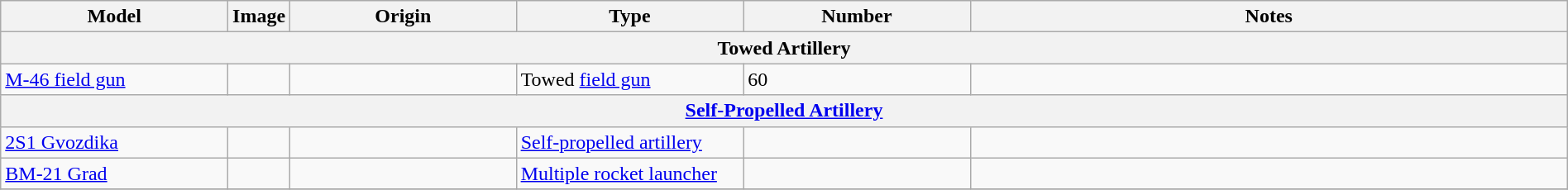<table class="wikitable" style="width:100%;">
<tr>
<th style="width:15%;">Model</th>
<th style="width:0%;">Image</th>
<th style="width:15%;">Origin</th>
<th style="width:15%;">Type</th>
<th style="width:15%;">Number</th>
<th style="width:40%;">Notes</th>
</tr>
<tr>
<th colspan="6">Towed Artillery</th>
</tr>
<tr>
<td><a href='#'>M-46 field gun</a></td>
<td></td>
<td></td>
<td>Towed <a href='#'>field gun</a></td>
<td>60</td>
</tr>
<tr>
<th colspan="6"><a href='#'>Self-Propelled Artillery</a></th>
</tr>
<tr>
<td><a href='#'>2S1 Gvozdika</a></td>
<td></td>
<td></td>
<td><a href='#'>Self-propelled artillery</a></td>
<td></td>
<td></td>
</tr>
<tr>
<td><a href='#'>BM-21 Grad</a></td>
<td></td>
<td></td>
<td><a href='#'>Multiple rocket launcher</a></td>
<td></td>
<td></td>
</tr>
<tr>
</tr>
</table>
